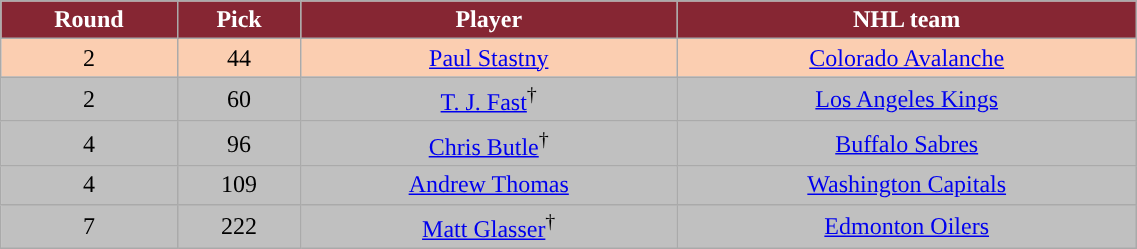<table class="wikitable" width="60%">
<tr>
<th style="color:white; background:#862633; ">Round</th>
<th style="color:white; background:#862633; ">Pick</th>
<th style="color:white; background:#862633; ">Player</th>
<th style="color:white; background:#862633; ">NHL team</th>
</tr>
<tr align="center" bgcolor="FBCEB1">
<td>2</td>
<td>44</td>
<td><a href='#'>Paul Stastny</a></td>
<td><a href='#'>Colorado Avalanche</a></td>
</tr>
<tr align="center" bgcolor="C0C0C0">
<td>2</td>
<td>60</td>
<td><a href='#'>T. J. Fast</a><sup>†</sup></td>
<td><a href='#'>Los Angeles Kings</a></td>
</tr>
<tr align="center" bgcolor="C0C0C0">
<td>4</td>
<td>96</td>
<td><a href='#'>Chris Butle</a><sup>†</sup></td>
<td><a href='#'>Buffalo Sabres</a></td>
</tr>
<tr align="center" bgcolor="C0C0C0">
<td>4</td>
<td>109</td>
<td><a href='#'>Andrew Thomas</a></td>
<td><a href='#'>Washington Capitals</a></td>
</tr>
<tr align="center" bgcolor="C0C0C0">
<td>7</td>
<td>222</td>
<td><a href='#'>Matt Glasser</a><sup>†</sup></td>
<td><a href='#'>Edmonton Oilers</a></td>
</tr>
</table>
